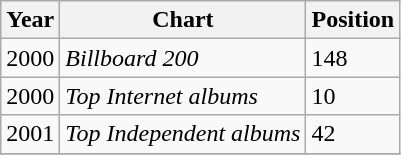<table class="wikitable">
<tr>
<th>Year</th>
<th>Chart</th>
<th>Position</th>
</tr>
<tr>
<td>2000</td>
<td><em>Billboard 200</em></td>
<td>148</td>
</tr>
<tr>
<td>2000</td>
<td><em>Top Internet albums</em></td>
<td>10</td>
</tr>
<tr>
<td>2001</td>
<td><em>Top Independent albums</em></td>
<td>42</td>
</tr>
<tr>
</tr>
</table>
